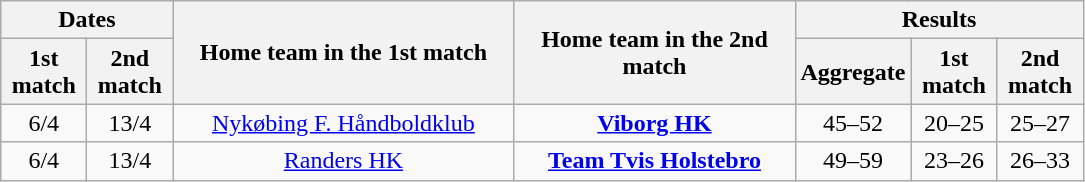<table class="wikitable" style="text-align:center; margin-left:1em;">
<tr>
<th colspan="2">Dates</th>
<th rowspan="2" style="width:220px;">Home team in the 1st match</th>
<th rowspan="2" style="width:180px;">Home team in the 2nd match</th>
<th colspan="3">Results</th>
</tr>
<tr>
<th style="width:50px;">1st match</th>
<th style="width:50px;">2nd match</th>
<th style="width:50px;">Aggregate</th>
<th style="width:50px;">1st match</th>
<th style="width:50px;">2nd match</th>
</tr>
<tr>
<td>6/4</td>
<td>13/4</td>
<td><a href='#'>Nykøbing F. Håndboldklub</a></td>
<td><strong><a href='#'>Viborg HK</a></strong></td>
<td>45–52</td>
<td>20–25</td>
<td>25–27</td>
</tr>
<tr>
<td>6/4</td>
<td>13/4</td>
<td><a href='#'>Randers HK</a></td>
<td><strong><a href='#'>Team Tvis Holstebro</a></strong></td>
<td>49–59</td>
<td>23–26</td>
<td>26–33</td>
</tr>
</table>
